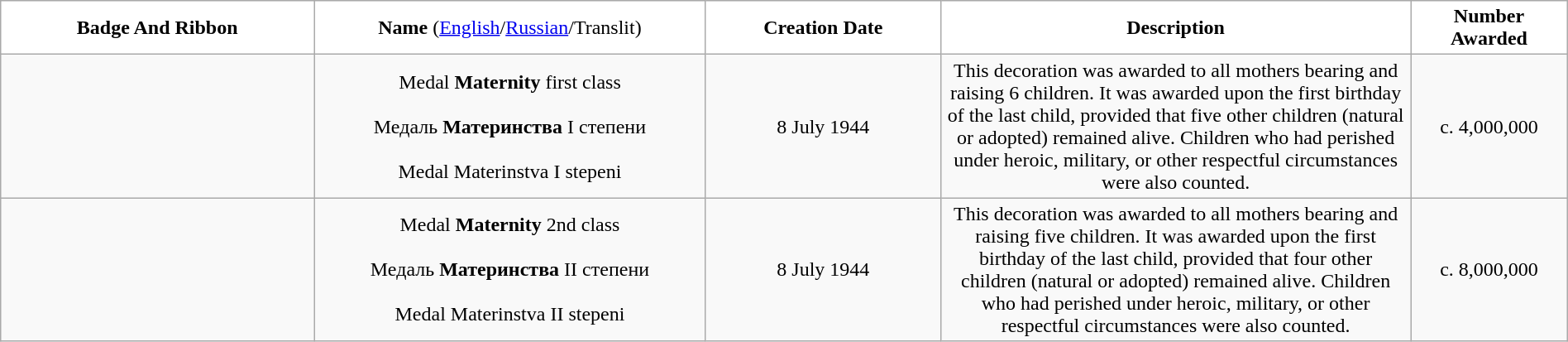<table class="wikitable" width="100%" style="text-align:center;">
<tr>
<td width="20%" bgcolor="#FFFFFF"><strong>Badge And Ribbon</strong></td>
<td width="25%" bgcolor="#FFFFFF"><strong>Name</strong> (<a href='#'>English</a>/<a href='#'>Russian</a>/Translit)</td>
<td width="15%" bgcolor="#FFFFFF"><strong>Creation Date</strong></td>
<td width="30%" bgcolor="#FFFFFF"><strong>Description</strong></td>
<td width="10%" bgcolor="#FFFFFF"><strong>Number Awarded</strong></td>
</tr>
<tr>
<td></td>
<td>Medal <strong>Maternity</strong> first class<br><br>Медаль <strong>Материнства</strong> I степени<br><br>Medal Materinstva I stepeni</td>
<td>8 July 1944</td>
<td>This decoration was awarded to all mothers bearing and raising 6 children. It was awarded upon the first birthday of the last child, provided that five other children (natural or adopted) remained alive. Children who had perished under heroic, military, or other respectful circumstances were also counted.</td>
<td>c. 4,000,000</td>
</tr>
<tr>
<td></td>
<td>Medal <strong>Maternity</strong> 2nd class<br><br>Медаль <strong>Материнства</strong> II степени<br><br>Medal Materinstva II stepeni</td>
<td>8 July 1944</td>
<td>This decoration was awarded to all mothers bearing and raising five children. It was awarded upon the first birthday of the last child, provided that four other children (natural or adopted) remained alive. Children who had perished under heroic, military, or other respectful circumstances were also counted.</td>
<td>c. 8,000,000</td>
</tr>
</table>
